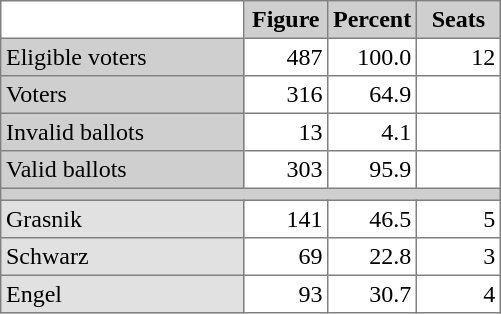<table border="1" cellspacing="0" cellpadding="3" style="border-collapse:collapse;">
<tr>
<th width=155px></th>
<th width=49px align="center" style="background:#CFCFCF">Figure</th>
<th width=49px align="center" style="background:#CFCFCF">Percent</th>
<th width=49px align="center" style="background:#CFCFCF">Seats</th>
</tr>
<tr>
<td style="background:#CFCFCF">Eligible voters</td>
<td align="right">487</td>
<td align="right">100.0</td>
<td align="right">12</td>
</tr>
<tr>
<td style="background:#CFCFCF">Voters</td>
<td align="right">316</td>
<td align="right">64.9</td>
<td align="right"></td>
</tr>
<tr>
<td style="background:#CFCFCF">Invalid ballots</td>
<td align="right">13</td>
<td align="right">4.1</td>
<td align="right"></td>
</tr>
<tr>
<td style="background:#CFCFCF">Valid ballots</td>
<td align="right">303</td>
<td align="right">95.9</td>
<td align="right"></td>
</tr>
<tr>
<td colspan="4" style="background:#CFCFCF" height=1px></td>
</tr>
<tr>
<td style="background:#E1E1E1">Grasnik</td>
<td align="right">141</td>
<td align="right">46.5</td>
<td align="right">5</td>
</tr>
<tr>
<td style="background:#E1E1E1">Schwarz</td>
<td align="right">69</td>
<td align="right">22.8</td>
<td align="right">3</td>
</tr>
<tr>
<td style="background:#E1E1E1">Engel</td>
<td align="right">93</td>
<td align="right">30.7</td>
<td align="right">4</td>
</tr>
</table>
